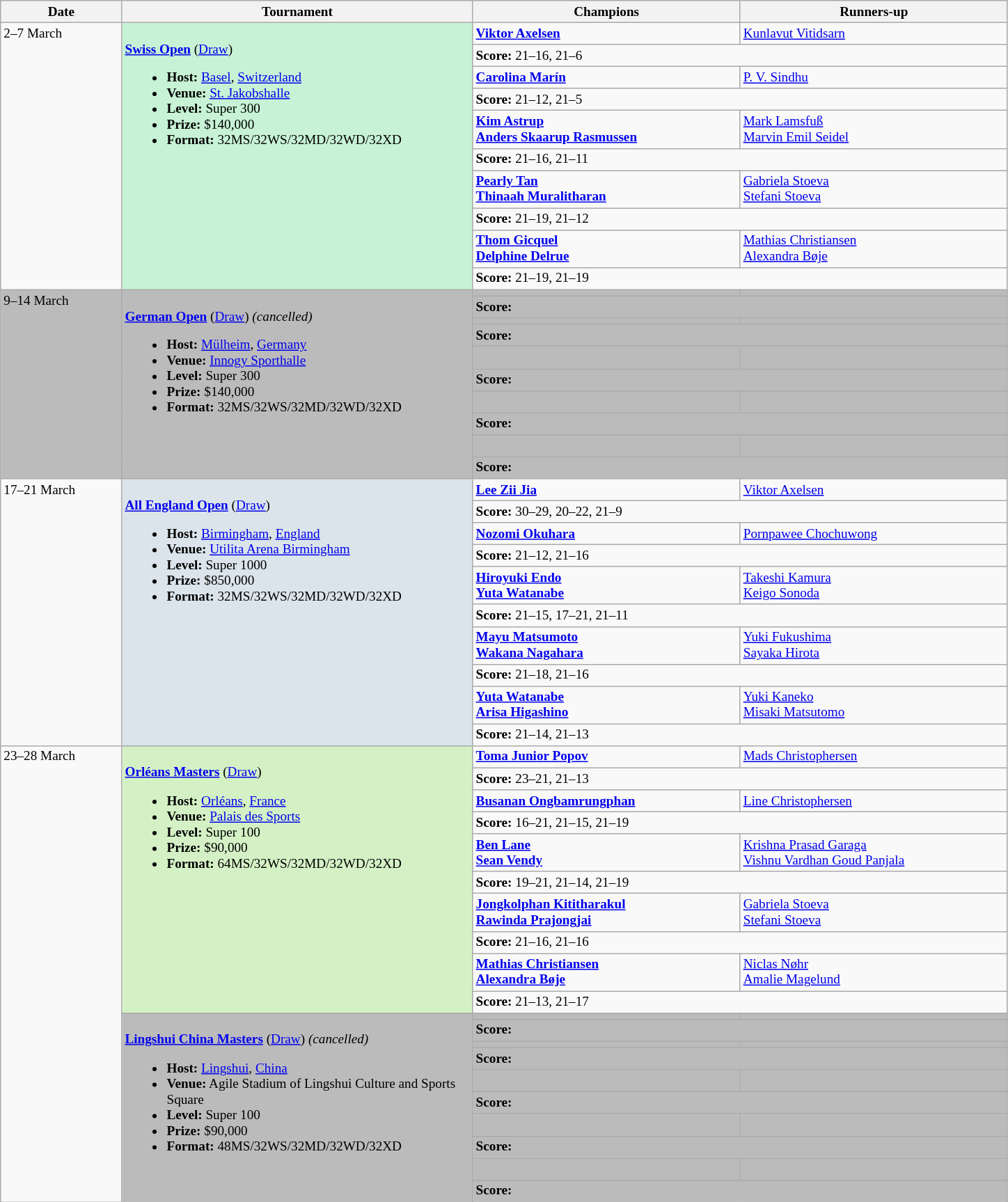<table class="wikitable" style="font-size:80%">
<tr>
<th width="110">Date</th>
<th width="330">Tournament</th>
<th width="250">Champions</th>
<th width="250">Runners-up</th>
</tr>
<tr valign="top">
<td rowspan="10">2–7 March</td>
<td bgcolor="#C7F2D5" rowspan="10"><br><strong> <a href='#'>Swiss Open</a></strong> (<a href='#'>Draw</a>)<ul><li><strong>Host:</strong> <a href='#'>Basel</a>, <a href='#'>Switzerland</a></li><li><strong>Venue:</strong> <a href='#'>St. Jakobshalle</a></li><li><strong>Level:</strong> Super 300</li><li><strong>Prize:</strong> $140,000</li><li><strong>Format:</strong> 32MS/32WS/32MD/32WD/32XD</li></ul></td>
<td><strong> <a href='#'>Viktor Axelsen</a></strong></td>
<td> <a href='#'>Kunlavut Vitidsarn</a></td>
</tr>
<tr>
<td colspan="2"><strong>Score:</strong> 21–16, 21–6</td>
</tr>
<tr valign="top">
<td><strong> <a href='#'>Carolina Marín</a></strong></td>
<td> <a href='#'>P. V. Sindhu</a></td>
</tr>
<tr>
<td colspan="2"><strong>Score:</strong> 21–12, 21–5</td>
</tr>
<tr valign="top">
<td><strong> <a href='#'>Kim Astrup</a><br> <a href='#'>Anders Skaarup Rasmussen</a></strong></td>
<td> <a href='#'>Mark Lamsfuß</a><br> <a href='#'>Marvin Emil Seidel</a></td>
</tr>
<tr>
<td colspan="2"><strong>Score:</strong> 21–16, 21–11</td>
</tr>
<tr valign="top">
<td><strong> <a href='#'>Pearly Tan</a><br> <a href='#'>Thinaah Muralitharan</a></strong></td>
<td> <a href='#'>Gabriela Stoeva</a><br> <a href='#'>Stefani Stoeva</a></td>
</tr>
<tr>
<td colspan="2"><strong>Score:</strong> 21–19, 21–12</td>
</tr>
<tr valign="top">
<td><strong> <a href='#'>Thom Gicquel</a><br> <a href='#'>Delphine Delrue</a></strong></td>
<td> <a href='#'>Mathias Christiansen</a><br> <a href='#'>Alexandra Bøje</a></td>
</tr>
<tr>
<td colspan="2"><strong>Score:</strong> 21–19, 21–19</td>
</tr>
<tr valign="top"bgcolor="#BBBBBB">
<td rowspan="10">9–14 March</td>
<td bgcolor="#BBBBBB" rowspan="10"><br><strong> <a href='#'>German Open</a></strong> (<a href='#'>Draw</a>) <em>(cancelled)</em><ul><li><strong>Host:</strong> <a href='#'>Mülheim</a>, <a href='#'>Germany</a></li><li><strong>Venue:</strong> <a href='#'>Innogy Sporthalle</a></li><li><strong>Level:</strong> Super 300</li><li><strong>Prize:</strong> $140,000</li><li><strong>Format:</strong> 32MS/32WS/32MD/32WD/32XD</li></ul></td>
<td><strong> </strong></td>
<td></td>
</tr>
<tr bgcolor="#BBBBBB">
<td colspan="2"><strong>Score:</strong></td>
</tr>
<tr valign="top"bgcolor="#BBBBBB">
<td><strong> </strong></td>
<td></td>
</tr>
<tr bgcolor="#BBBBBB">
<td colspan="2"><strong>Score:</strong></td>
</tr>
<tr valign="top"bgcolor="#BBBBBB">
<td><strong> <br> </strong></td>
<td> <br></td>
</tr>
<tr bgcolor="#BBBBBB">
<td colspan="2"><strong>Score:</strong></td>
</tr>
<tr valign="top"bgcolor="#BBBBBB">
<td><strong> <br> </strong></td>
<td> <br></td>
</tr>
<tr bgcolor="#BBBBBB">
<td colspan="2"><strong>Score:</strong></td>
</tr>
<tr valign="top"bgcolor="#BBBBBB">
<td><strong> <br> </strong></td>
<td> <br></td>
</tr>
<tr bgcolor="#BBBBBB">
<td colspan="2"><strong>Score:</strong></td>
</tr>
<tr valign="top">
<td rowspan="10">17–21 March</td>
<td bgcolor="#DAE4EA" rowspan="10"><br><strong> <a href='#'>All England Open</a></strong> (<a href='#'>Draw</a>)<ul><li><strong>Host:</strong> <a href='#'>Birmingham</a>, <a href='#'>England</a></li><li><strong>Venue:</strong> <a href='#'>Utilita Arena Birmingham</a></li><li><strong>Level:</strong> Super 1000</li><li><strong>Prize:</strong> $850,000</li><li><strong>Format:</strong> 32MS/32WS/32MD/32WD/32XD</li></ul></td>
<td><strong> <a href='#'>Lee Zii Jia</a></strong></td>
<td> <a href='#'>Viktor Axelsen</a></td>
</tr>
<tr>
<td colspan="2"><strong>Score:</strong> 30–29, 20–22, 21–9</td>
</tr>
<tr valign="top">
<td><strong> <a href='#'>Nozomi Okuhara</a></strong></td>
<td> <a href='#'>Pornpawee Chochuwong</a></td>
</tr>
<tr>
<td colspan="2"><strong>Score:</strong> 21–12, 21–16</td>
</tr>
<tr valign="top">
<td><strong> <a href='#'>Hiroyuki Endo</a><br> <a href='#'>Yuta Watanabe</a></strong></td>
<td> <a href='#'>Takeshi Kamura</a><br> <a href='#'>Keigo Sonoda</a></td>
</tr>
<tr>
<td colspan="2"><strong>Score:</strong> 21–15, 17–21, 21–11</td>
</tr>
<tr valign="top">
<td><strong> <a href='#'>Mayu Matsumoto</a><br> <a href='#'>Wakana Nagahara</a></strong></td>
<td> <a href='#'>Yuki Fukushima</a><br> <a href='#'>Sayaka Hirota</a></td>
</tr>
<tr>
<td colspan="2"><strong>Score:</strong> 21–18, 21–16</td>
</tr>
<tr valign="top">
<td><strong> <a href='#'>Yuta Watanabe</a><br> <a href='#'>Arisa Higashino</a></strong></td>
<td> <a href='#'>Yuki Kaneko</a><br> <a href='#'>Misaki Matsutomo</a></td>
</tr>
<tr>
<td colspan="2"><strong>Score:</strong> 21–14, 21–13</td>
</tr>
<tr valign="top">
<td rowspan="20">23–28 March</td>
<td bgcolor="#D4F1C5" rowspan="10"><br><strong> <a href='#'>Orléans Masters</a></strong> (<a href='#'>Draw</a>)<ul><li><strong>Host:</strong> <a href='#'>Orléans</a>, <a href='#'>France</a></li><li><strong>Venue:</strong> <a href='#'>Palais des Sports</a></li><li><strong>Level:</strong> Super 100</li><li><strong>Prize:</strong> $90,000</li><li><strong>Format:</strong> 64MS/32WS/32MD/32WD/32XD</li></ul></td>
<td><strong> <a href='#'>Toma Junior Popov</a></strong></td>
<td> <a href='#'>Mads Christophersen</a></td>
</tr>
<tr>
<td colspan="2"><strong>Score:</strong> 23–21, 21–13</td>
</tr>
<tr valign="top">
<td><strong> <a href='#'>Busanan Ongbamrungphan</a></strong></td>
<td> <a href='#'>Line Christophersen</a></td>
</tr>
<tr>
<td colspan="2"><strong>Score:</strong> 16–21, 21–15, 21–19</td>
</tr>
<tr valign="top">
<td><strong> <a href='#'>Ben Lane</a><br> <a href='#'>Sean Vendy</a></strong></td>
<td> <a href='#'>Krishna Prasad Garaga</a><br> <a href='#'>Vishnu Vardhan Goud Panjala</a></td>
</tr>
<tr>
<td colspan="2"><strong>Score:</strong> 19–21, 21–14, 21–19</td>
</tr>
<tr valign="top">
<td><strong> <a href='#'>Jongkolphan Kititharakul</a><br> <a href='#'>Rawinda Prajongjai</a></strong></td>
<td> <a href='#'>Gabriela Stoeva</a><br> <a href='#'>Stefani Stoeva</a></td>
</tr>
<tr>
<td colspan="2"><strong>Score:</strong> 21–16, 21–16</td>
</tr>
<tr valign="top">
<td><strong> <a href='#'>Mathias Christiansen</a><br> <a href='#'>Alexandra Bøje</a></strong></td>
<td> <a href='#'>Niclas Nøhr</a><br> <a href='#'>Amalie Magelund</a></td>
</tr>
<tr>
<td colspan="2"><strong>Score:</strong> 21–13, 21–17</td>
</tr>
<tr valign="top">
<td bgcolor="#BBBBBB" rowspan="10"><br><strong> <a href='#'>Lingshui China Masters</a></strong> (<a href='#'>Draw</a>) <em>(cancelled)</em><ul><li><strong>Host:</strong> <a href='#'>Lingshui</a>, <a href='#'>China</a></li><li><strong>Venue:</strong> Agile Stadium of Lingshui Culture and Sports Square</li><li><strong>Level:</strong> Super 100</li><li><strong>Prize:</strong> $90,000</li><li><strong>Format:</strong> 48MS/32WS/32MD/32WD/32XD</li></ul></td>
<td bgcolor="#BBBBBB"><strong> </strong></td>
<td bgcolor="#BBBBBB"></td>
</tr>
<tr bgcolor="#BBBBBB">
<td colspan="2"><strong>Score:</strong></td>
</tr>
<tr valign="top"bgcolor="#BBBBBB">
<td><strong> </strong></td>
<td></td>
</tr>
<tr bgcolor="#BBBBBB">
<td colspan="2"><strong>Score:</strong></td>
</tr>
<tr valign="top"bgcolor="#BBBBBB">
<td><strong> <br> </strong></td>
<td> <br></td>
</tr>
<tr bgcolor="#BBBBBB">
<td colspan="2"><strong>Score:</strong></td>
</tr>
<tr valign="top"bgcolor="#BBBBBB">
<td><strong> <br> </strong></td>
<td> <br></td>
</tr>
<tr bgcolor="#BBBBBB">
<td colspan="2"><strong>Score:</strong></td>
</tr>
<tr valign="top"bgcolor="#BBBBBB">
<td><strong> <br> </strong></td>
<td> <br></td>
</tr>
<tr bgcolor="#BBBBBB">
<td colspan="2"><strong>Score:</strong></td>
</tr>
</table>
